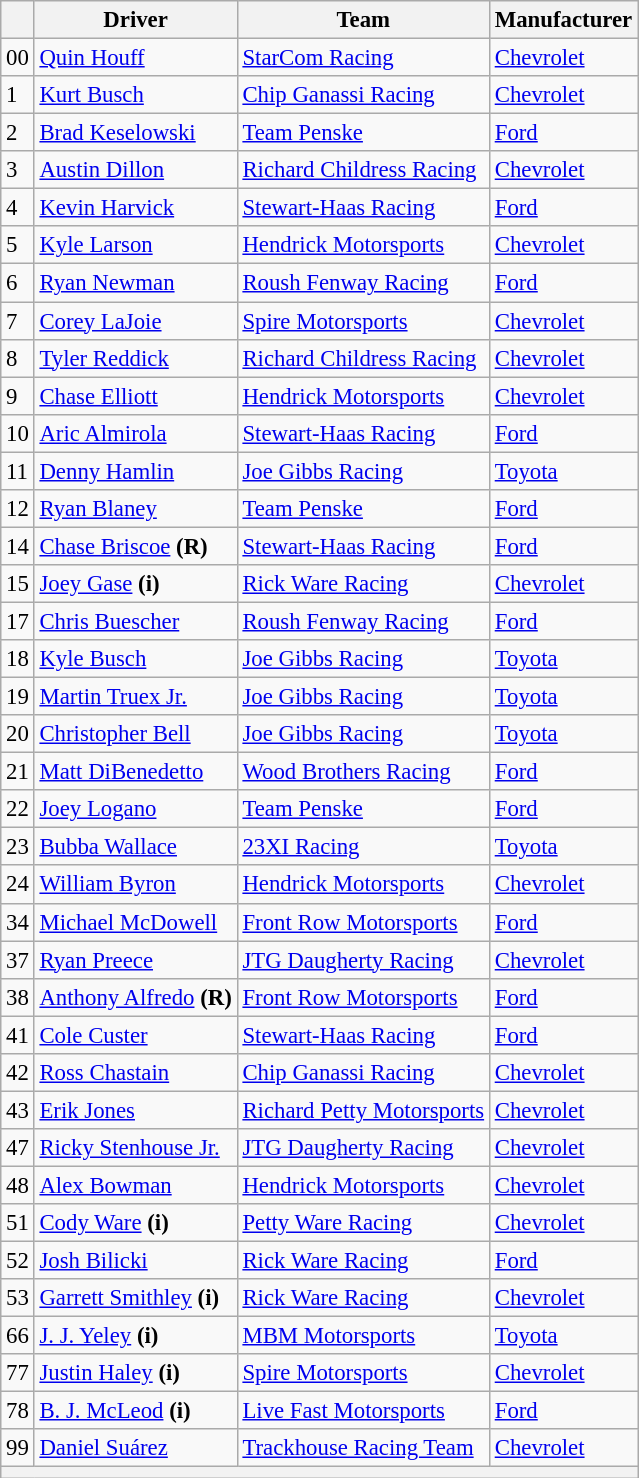<table class="wikitable" style="font-size:95%">
<tr>
<th></th>
<th>Driver</th>
<th>Team</th>
<th>Manufacturer</th>
</tr>
<tr>
<td>00</td>
<td><a href='#'>Quin Houff</a></td>
<td><a href='#'>StarCom Racing</a></td>
<td><a href='#'>Chevrolet</a></td>
</tr>
<tr>
<td>1</td>
<td><a href='#'>Kurt Busch</a></td>
<td><a href='#'>Chip Ganassi Racing</a></td>
<td><a href='#'>Chevrolet</a></td>
</tr>
<tr>
<td>2</td>
<td><a href='#'>Brad Keselowski</a></td>
<td><a href='#'>Team Penske</a></td>
<td><a href='#'>Ford</a></td>
</tr>
<tr>
<td>3</td>
<td><a href='#'>Austin Dillon</a></td>
<td><a href='#'>Richard Childress Racing</a></td>
<td><a href='#'>Chevrolet</a></td>
</tr>
<tr>
<td>4</td>
<td><a href='#'>Kevin Harvick</a></td>
<td><a href='#'>Stewart-Haas Racing</a></td>
<td><a href='#'>Ford</a></td>
</tr>
<tr>
<td>5</td>
<td><a href='#'>Kyle Larson</a></td>
<td><a href='#'>Hendrick Motorsports</a></td>
<td><a href='#'>Chevrolet</a></td>
</tr>
<tr>
<td>6</td>
<td><a href='#'>Ryan Newman</a></td>
<td><a href='#'>Roush Fenway Racing</a></td>
<td><a href='#'>Ford</a></td>
</tr>
<tr>
<td>7</td>
<td><a href='#'>Corey LaJoie</a></td>
<td><a href='#'>Spire Motorsports</a></td>
<td><a href='#'>Chevrolet</a></td>
</tr>
<tr>
<td>8</td>
<td><a href='#'>Tyler Reddick</a></td>
<td><a href='#'>Richard Childress Racing</a></td>
<td><a href='#'>Chevrolet</a></td>
</tr>
<tr>
<td>9</td>
<td><a href='#'>Chase Elliott</a></td>
<td><a href='#'>Hendrick Motorsports</a></td>
<td><a href='#'>Chevrolet</a></td>
</tr>
<tr>
<td>10</td>
<td><a href='#'>Aric Almirola</a></td>
<td><a href='#'>Stewart-Haas Racing</a></td>
<td><a href='#'>Ford</a></td>
</tr>
<tr>
<td>11</td>
<td><a href='#'>Denny Hamlin</a></td>
<td><a href='#'>Joe Gibbs Racing</a></td>
<td><a href='#'>Toyota</a></td>
</tr>
<tr>
<td>12</td>
<td><a href='#'>Ryan Blaney</a></td>
<td><a href='#'>Team Penske</a></td>
<td><a href='#'>Ford</a></td>
</tr>
<tr>
<td>14</td>
<td><a href='#'>Chase Briscoe</a> <strong>(R)</strong></td>
<td><a href='#'>Stewart-Haas Racing</a></td>
<td><a href='#'>Ford</a></td>
</tr>
<tr>
<td>15</td>
<td><a href='#'>Joey Gase</a> <strong>(i)</strong></td>
<td><a href='#'>Rick Ware Racing</a></td>
<td><a href='#'>Chevrolet</a></td>
</tr>
<tr>
<td>17</td>
<td><a href='#'>Chris Buescher</a></td>
<td><a href='#'>Roush Fenway Racing</a></td>
<td><a href='#'>Ford</a></td>
</tr>
<tr>
<td>18</td>
<td><a href='#'>Kyle Busch</a></td>
<td><a href='#'>Joe Gibbs Racing</a></td>
<td><a href='#'>Toyota</a></td>
</tr>
<tr>
<td>19</td>
<td><a href='#'>Martin Truex Jr.</a></td>
<td><a href='#'>Joe Gibbs Racing</a></td>
<td><a href='#'>Toyota</a></td>
</tr>
<tr>
<td>20</td>
<td><a href='#'>Christopher Bell</a></td>
<td><a href='#'>Joe Gibbs Racing</a></td>
<td><a href='#'>Toyota</a></td>
</tr>
<tr>
<td>21</td>
<td><a href='#'>Matt DiBenedetto</a></td>
<td><a href='#'>Wood Brothers Racing</a></td>
<td><a href='#'>Ford</a></td>
</tr>
<tr>
<td>22</td>
<td><a href='#'>Joey Logano</a></td>
<td><a href='#'>Team Penske</a></td>
<td><a href='#'>Ford</a></td>
</tr>
<tr>
<td>23</td>
<td><a href='#'>Bubba Wallace</a></td>
<td><a href='#'>23XI Racing</a></td>
<td><a href='#'>Toyota</a></td>
</tr>
<tr>
<td>24</td>
<td><a href='#'>William Byron</a></td>
<td><a href='#'>Hendrick Motorsports</a></td>
<td><a href='#'>Chevrolet</a></td>
</tr>
<tr>
<td>34</td>
<td><a href='#'>Michael McDowell</a></td>
<td><a href='#'>Front Row Motorsports</a></td>
<td><a href='#'>Ford</a></td>
</tr>
<tr>
<td>37</td>
<td><a href='#'>Ryan Preece</a></td>
<td><a href='#'>JTG Daugherty Racing</a></td>
<td><a href='#'>Chevrolet</a></td>
</tr>
<tr>
<td>38</td>
<td><a href='#'>Anthony Alfredo</a> <strong>(R)</strong></td>
<td><a href='#'>Front Row Motorsports</a></td>
<td><a href='#'>Ford</a></td>
</tr>
<tr>
<td>41</td>
<td><a href='#'>Cole Custer</a></td>
<td><a href='#'>Stewart-Haas Racing</a></td>
<td><a href='#'>Ford</a></td>
</tr>
<tr>
<td>42</td>
<td><a href='#'>Ross Chastain</a></td>
<td><a href='#'>Chip Ganassi Racing</a></td>
<td><a href='#'>Chevrolet</a></td>
</tr>
<tr>
<td>43</td>
<td><a href='#'>Erik Jones</a></td>
<td><a href='#'>Richard Petty Motorsports</a></td>
<td><a href='#'>Chevrolet</a></td>
</tr>
<tr>
<td>47</td>
<td><a href='#'>Ricky Stenhouse Jr.</a></td>
<td><a href='#'>JTG Daugherty Racing</a></td>
<td><a href='#'>Chevrolet</a></td>
</tr>
<tr>
<td>48</td>
<td><a href='#'>Alex Bowman</a></td>
<td><a href='#'>Hendrick Motorsports</a></td>
<td><a href='#'>Chevrolet</a></td>
</tr>
<tr>
<td>51</td>
<td><a href='#'>Cody Ware</a> <strong>(i)</strong></td>
<td><a href='#'>Petty Ware Racing</a></td>
<td><a href='#'>Chevrolet</a></td>
</tr>
<tr>
<td>52</td>
<td><a href='#'>Josh Bilicki</a></td>
<td><a href='#'>Rick Ware Racing</a></td>
<td><a href='#'>Ford</a></td>
</tr>
<tr>
<td>53</td>
<td><a href='#'>Garrett Smithley</a> <strong>(i)</strong></td>
<td><a href='#'>Rick Ware Racing</a></td>
<td><a href='#'>Chevrolet</a></td>
</tr>
<tr>
<td>66</td>
<td><a href='#'>J. J. Yeley</a> <strong>(i)</strong></td>
<td><a href='#'>MBM Motorsports</a></td>
<td><a href='#'>Toyota</a></td>
</tr>
<tr>
<td>77</td>
<td><a href='#'>Justin Haley</a> <strong>(i)</strong></td>
<td><a href='#'>Spire Motorsports</a></td>
<td><a href='#'>Chevrolet</a></td>
</tr>
<tr>
<td>78</td>
<td><a href='#'>B. J. McLeod</a> <strong>(i)</strong></td>
<td><a href='#'>Live Fast Motorsports</a></td>
<td><a href='#'>Ford</a></td>
</tr>
<tr>
<td>99</td>
<td><a href='#'>Daniel Suárez</a></td>
<td><a href='#'>Trackhouse Racing Team</a></td>
<td><a href='#'>Chevrolet</a></td>
</tr>
<tr>
<th colspan="4"></th>
</tr>
</table>
